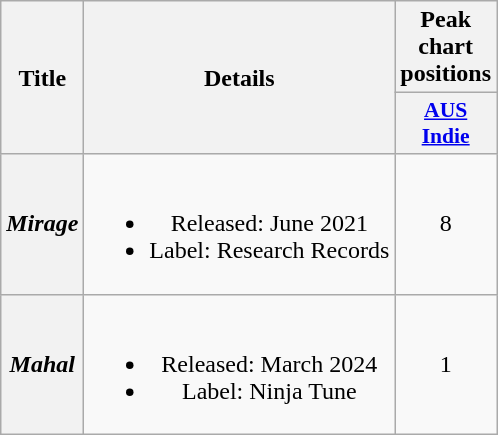<table class="wikitable plainrowheaders" style="text-align:center;" border="1">
<tr>
<th scope="col" rowspan="2">Title</th>
<th scope="col" rowspan="2">Details</th>
<th scope="col" colspan="1">Peak chart<br>positions</th>
</tr>
<tr>
<th scope="col" style="width:3em;font-size:90%;"><a href='#'>AUS <br>Indie</a><br></th>
</tr>
<tr>
<th scope="row"><em>Mirage</em></th>
<td><br><ul><li>Released: June 2021</li><li>Label: Research Records</li></ul></td>
<td>8</td>
</tr>
<tr>
<th scope="row"><em>Mahal</em></th>
<td><br><ul><li>Released: March 2024</li><li>Label: Ninja Tune</li></ul></td>
<td>1</td>
</tr>
</table>
